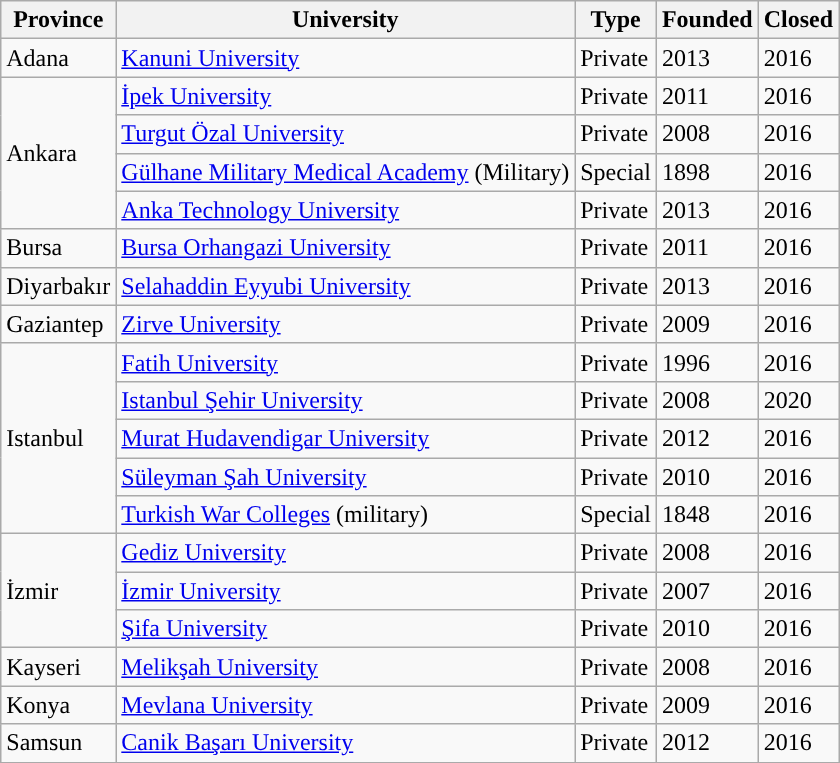<table class="wikitable sortable">
<tr>
<th>Province</th>
<th>University</th>
<th>Type</th>
<th>Founded</th>
<th>Closed</th>
</tr>
<tr>
<td>Adana</td>
<td><a href='#'>Kanuni University</a></td>
<td>Private</td>
<td>2013</td>
<td>2016</td>
</tr>
<tr>
<td rowspan="4">Ankara</td>
<td><a href='#'>İpek University</a></td>
<td>Private</td>
<td>2011</td>
<td>2016</td>
</tr>
<tr>
<td><a href='#'>Turgut Özal University</a></td>
<td>Private</td>
<td>2008</td>
<td>2016</td>
</tr>
<tr>
<td><a href='#'>Gülhane Military Medical Academy</a> (Military)</td>
<td>Special</td>
<td>1898</td>
<td>2016</td>
</tr>
<tr>
<td><a href='#'>Anka Technology University</a></td>
<td>Private</td>
<td>2013</td>
<td>2016</td>
</tr>
<tr>
<td>Bursa</td>
<td><a href='#'>Bursa Orhangazi University</a></td>
<td>Private</td>
<td>2011</td>
<td>2016</td>
</tr>
<tr>
<td>Diyarbakır</td>
<td><a href='#'>Selahaddin Eyyubi University</a></td>
<td>Private</td>
<td>2013</td>
<td>2016</td>
</tr>
<tr>
<td>Gaziantep</td>
<td><a href='#'>Zirve University</a></td>
<td>Private</td>
<td>2009</td>
<td>2016</td>
</tr>
<tr>
<td rowspan="5">Istanbul</td>
<td><a href='#'>Fatih University</a></td>
<td>Private</td>
<td>1996</td>
<td>2016</td>
</tr>
<tr>
<td><a href='#'>Istanbul Şehir University</a></td>
<td>Private</td>
<td>2008</td>
<td>2020</td>
</tr>
<tr>
<td><a href='#'>Murat Hudavendigar University</a></td>
<td>Private</td>
<td>2012</td>
<td>2016</td>
</tr>
<tr>
<td><a href='#'>Süleyman Şah University</a></td>
<td>Private</td>
<td>2010</td>
<td>2016</td>
</tr>
<tr>
<td><a href='#'>Turkish War Colleges</a> (military)</td>
<td>Special</td>
<td>1848</td>
<td>2016</td>
</tr>
<tr>
<td rowspan="3">İzmir</td>
<td><a href='#'>Gediz University</a></td>
<td>Private</td>
<td>2008</td>
<td>2016</td>
</tr>
<tr>
<td><a href='#'>İzmir University</a></td>
<td>Private</td>
<td>2007</td>
<td>2016</td>
</tr>
<tr>
<td><a href='#'>Şifa University</a></td>
<td>Private</td>
<td>2010</td>
<td>2016</td>
</tr>
<tr>
<td>Kayseri</td>
<td><a href='#'>Melikşah University</a></td>
<td>Private</td>
<td>2008</td>
<td>2016</td>
</tr>
<tr>
<td>Konya</td>
<td><a href='#'>Mevlana University</a></td>
<td>Private</td>
<td>2009</td>
<td>2016</td>
</tr>
<tr>
<td>Samsun</td>
<td><a href='#'>Canik Başarı University</a></td>
<td>Private</td>
<td>2012</td>
<td>2016</td>
</tr>
</table>
